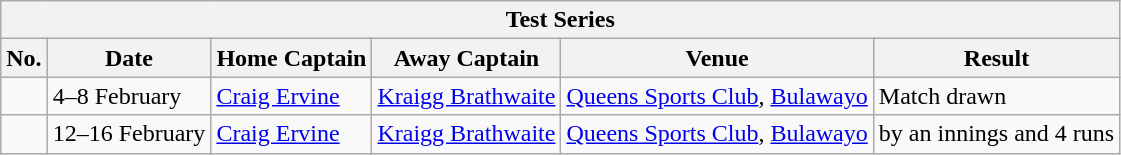<table class="wikitable">
<tr>
<th colspan="9">Test Series</th>
</tr>
<tr>
<th>No.</th>
<th>Date</th>
<th>Home Captain</th>
<th>Away Captain</th>
<th>Venue</th>
<th>Result</th>
</tr>
<tr>
<td></td>
<td>4–8 February</td>
<td><a href='#'>Craig Ervine</a></td>
<td><a href='#'>Kraigg Brathwaite</a></td>
<td><a href='#'>Queens Sports Club</a>, <a href='#'>Bulawayo</a></td>
<td>Match drawn</td>
</tr>
<tr>
<td></td>
<td>12–16 February</td>
<td><a href='#'>Craig Ervine</a></td>
<td><a href='#'>Kraigg Brathwaite</a></td>
<td><a href='#'>Queens Sports Club</a>, <a href='#'>Bulawayo</a></td>
<td> by an innings and 4 runs</td>
</tr>
</table>
